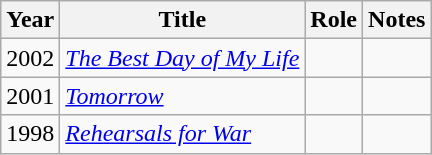<table class="wikitable sortable">
<tr>
<th>Year</th>
<th>Title</th>
<th>Role</th>
<th class="unsortable">Notes</th>
</tr>
<tr>
<td>2002</td>
<td><em><a href='#'>The Best Day of My Life</a></em></td>
<td></td>
<td></td>
</tr>
<tr>
<td>2001</td>
<td><em><a href='#'>Tomorrow</a></em></td>
<td></td>
<td></td>
</tr>
<tr>
<td>1998</td>
<td><em><a href='#'>Rehearsals for War</a></em></td>
<td></td>
<td></td>
</tr>
</table>
